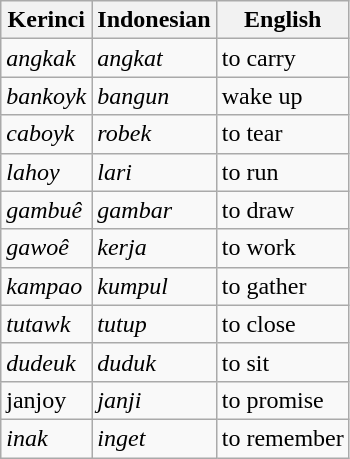<table class="wikitable">
<tr>
<th>Kerinci</th>
<th>Indonesian</th>
<th>English</th>
</tr>
<tr>
<td><em>angkak</em></td>
<td><em>angkat</em></td>
<td>to carry</td>
</tr>
<tr>
<td><em>bankoyk</em></td>
<td><em>bangun</em></td>
<td>wake up</td>
</tr>
<tr>
<td><em>caboyk</em></td>
<td><em>robek</em></td>
<td>to tear</td>
</tr>
<tr>
<td><em>lahoy</em></td>
<td><em>lari</em></td>
<td>to run</td>
</tr>
<tr>
<td><em>gambuê</em></td>
<td><em>gambar</em></td>
<td>to draw</td>
</tr>
<tr>
<td><em>gawoê</em></td>
<td><em>kerja</em></td>
<td>to work</td>
</tr>
<tr>
<td><em>kampao</em></td>
<td><em>kumpul</em></td>
<td>to gather</td>
</tr>
<tr>
<td><em>tutawk</em></td>
<td><em>tutup</em></td>
<td>to close</td>
</tr>
<tr>
<td><em>dudeuk</em></td>
<td><em>duduk</em></td>
<td>to sit</td>
</tr>
<tr>
<td>janjoy</td>
<td><em>janji</em></td>
<td>to promise</td>
</tr>
<tr>
<td><em>inak</em></td>
<td><em>inget</em></td>
<td>to remember</td>
</tr>
</table>
